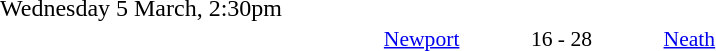<table style="width:70%;" cellspacing="1">
<tr>
<th width=35%></th>
<th width=15%></th>
<th></th>
</tr>
<tr>
<td>Wednesday 5 March, 2:30pm</td>
</tr>
<tr style=font-size:90%>
<td align=right><a href='#'>Newport</a></td>
<td align=center>16 - 28</td>
<td><a href='#'>Neath</a></td>
</tr>
</table>
